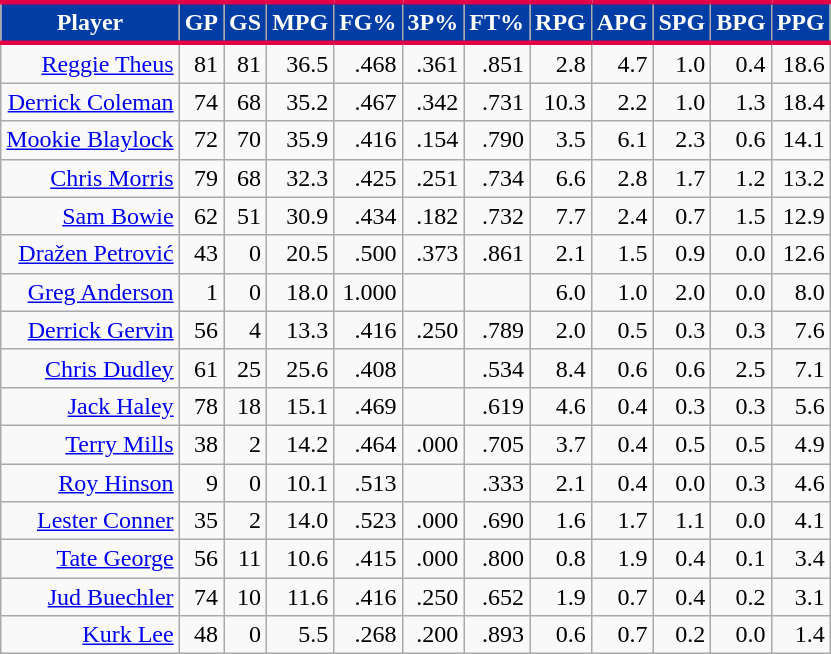<table class="wikitable sortable" style="text-align:right;">
<tr>
<th style="background:#003DA5; color:#FFFFFF; border-top:#E40046 3px solid; border-bottom:#E40046 3px solid;">Player</th>
<th style="background:#003DA5; color:#FFFFFF; border-top:#E40046 3px solid; border-bottom:#E40046 3px solid;">GP</th>
<th style="background:#003DA5; color:#FFFFFF; border-top:#E40046 3px solid; border-bottom:#E40046 3px solid;">GS</th>
<th style="background:#003DA5; color:#FFFFFF; border-top:#E40046 3px solid; border-bottom:#E40046 3px solid;">MPG</th>
<th style="background:#003DA5; color:#FFFFFF; border-top:#E40046 3px solid; border-bottom:#E40046 3px solid;">FG%</th>
<th style="background:#003DA5; color:#FFFFFF; border-top:#E40046 3px solid; border-bottom:#E40046 3px solid;">3P%</th>
<th style="background:#003DA5; color:#FFFFFF; border-top:#E40046 3px solid; border-bottom:#E40046 3px solid;">FT%</th>
<th style="background:#003DA5; color:#FFFFFF; border-top:#E40046 3px solid; border-bottom:#E40046 3px solid;">RPG</th>
<th style="background:#003DA5; color:#FFFFFF; border-top:#E40046 3px solid; border-bottom:#E40046 3px solid;">APG</th>
<th style="background:#003DA5; color:#FFFFFF; border-top:#E40046 3px solid; border-bottom:#E40046 3px solid;">SPG</th>
<th style="background:#003DA5; color:#FFFFFF; border-top:#E40046 3px solid; border-bottom:#E40046 3px solid;">BPG</th>
<th style="background:#003DA5; color:#FFFFFF; border-top:#E40046 3px solid; border-bottom:#E40046 3px solid;">PPG</th>
</tr>
<tr>
<td><a href='#'>Reggie Theus</a></td>
<td>81</td>
<td>81</td>
<td>36.5</td>
<td>.468</td>
<td>.361</td>
<td>.851</td>
<td>2.8</td>
<td>4.7</td>
<td>1.0</td>
<td>0.4</td>
<td>18.6</td>
</tr>
<tr>
<td><a href='#'>Derrick Coleman</a></td>
<td>74</td>
<td>68</td>
<td>35.2</td>
<td>.467</td>
<td>.342</td>
<td>.731</td>
<td>10.3</td>
<td>2.2</td>
<td>1.0</td>
<td>1.3</td>
<td>18.4</td>
</tr>
<tr>
<td><a href='#'>Mookie Blaylock</a></td>
<td>72</td>
<td>70</td>
<td>35.9</td>
<td>.416</td>
<td>.154</td>
<td>.790</td>
<td>3.5</td>
<td>6.1</td>
<td>2.3</td>
<td>0.6</td>
<td>14.1</td>
</tr>
<tr>
<td><a href='#'>Chris Morris</a></td>
<td>79</td>
<td>68</td>
<td>32.3</td>
<td>.425</td>
<td>.251</td>
<td>.734</td>
<td>6.6</td>
<td>2.8</td>
<td>1.7</td>
<td>1.2</td>
<td>13.2</td>
</tr>
<tr>
<td><a href='#'>Sam Bowie</a></td>
<td>62</td>
<td>51</td>
<td>30.9</td>
<td>.434</td>
<td>.182</td>
<td>.732</td>
<td>7.7</td>
<td>2.4</td>
<td>0.7</td>
<td>1.5</td>
<td>12.9</td>
</tr>
<tr>
<td><a href='#'>Dražen Petrović</a></td>
<td>43</td>
<td>0</td>
<td>20.5</td>
<td>.500</td>
<td>.373</td>
<td>.861</td>
<td>2.1</td>
<td>1.5</td>
<td>0.9</td>
<td>0.0</td>
<td>12.6</td>
</tr>
<tr>
<td><a href='#'>Greg Anderson</a></td>
<td>1</td>
<td>0</td>
<td>18.0</td>
<td>1.000</td>
<td></td>
<td></td>
<td>6.0</td>
<td>1.0</td>
<td>2.0</td>
<td>0.0</td>
<td>8.0</td>
</tr>
<tr>
<td><a href='#'>Derrick Gervin</a></td>
<td>56</td>
<td>4</td>
<td>13.3</td>
<td>.416</td>
<td>.250</td>
<td>.789</td>
<td>2.0</td>
<td>0.5</td>
<td>0.3</td>
<td>0.3</td>
<td>7.6</td>
</tr>
<tr>
<td><a href='#'>Chris Dudley</a></td>
<td>61</td>
<td>25</td>
<td>25.6</td>
<td>.408</td>
<td></td>
<td>.534</td>
<td>8.4</td>
<td>0.6</td>
<td>0.6</td>
<td>2.5</td>
<td>7.1</td>
</tr>
<tr>
<td><a href='#'>Jack Haley</a></td>
<td>78</td>
<td>18</td>
<td>15.1</td>
<td>.469</td>
<td></td>
<td>.619</td>
<td>4.6</td>
<td>0.4</td>
<td>0.3</td>
<td>0.3</td>
<td>5.6</td>
</tr>
<tr>
<td><a href='#'>Terry Mills</a></td>
<td>38</td>
<td>2</td>
<td>14.2</td>
<td>.464</td>
<td>.000</td>
<td>.705</td>
<td>3.7</td>
<td>0.4</td>
<td>0.5</td>
<td>0.5</td>
<td>4.9</td>
</tr>
<tr>
<td><a href='#'>Roy Hinson</a></td>
<td>9</td>
<td>0</td>
<td>10.1</td>
<td>.513</td>
<td></td>
<td>.333</td>
<td>2.1</td>
<td>0.4</td>
<td>0.0</td>
<td>0.3</td>
<td>4.6</td>
</tr>
<tr>
<td><a href='#'>Lester Conner</a></td>
<td>35</td>
<td>2</td>
<td>14.0</td>
<td>.523</td>
<td>.000</td>
<td>.690</td>
<td>1.6</td>
<td>1.7</td>
<td>1.1</td>
<td>0.0</td>
<td>4.1</td>
</tr>
<tr>
<td><a href='#'>Tate George</a></td>
<td>56</td>
<td>11</td>
<td>10.6</td>
<td>.415</td>
<td>.000</td>
<td>.800</td>
<td>0.8</td>
<td>1.9</td>
<td>0.4</td>
<td>0.1</td>
<td>3.4</td>
</tr>
<tr>
<td><a href='#'>Jud Buechler</a></td>
<td>74</td>
<td>10</td>
<td>11.6</td>
<td>.416</td>
<td>.250</td>
<td>.652</td>
<td>1.9</td>
<td>0.7</td>
<td>0.4</td>
<td>0.2</td>
<td>3.1</td>
</tr>
<tr>
<td><a href='#'>Kurk Lee</a></td>
<td>48</td>
<td>0</td>
<td>5.5</td>
<td>.268</td>
<td>.200</td>
<td>.893</td>
<td>0.6</td>
<td>0.7</td>
<td>0.2</td>
<td>0.0</td>
<td>1.4</td>
</tr>
</table>
